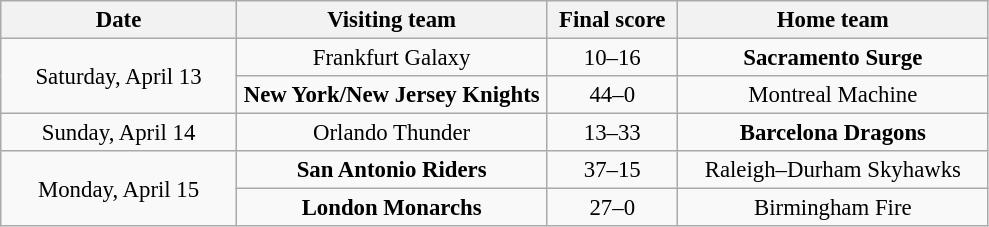<table class="wikitable" style="font-size:95%; text-align:center">
<tr>
<th width="150">Date</th>
<th width="200">Visiting team</th>
<th width="80">Final score</th>
<th width="200">Home team</th>
</tr>
<tr>
<td rowspan="2">Saturday, April 13</td>
<td>Frankfurt Galaxy</td>
<td>10–16</td>
<td><strong>Sacramento Surge</strong></td>
</tr>
<tr>
<td><strong>New York/New Jersey Knights</strong></td>
<td>44–0</td>
<td>Montreal Machine</td>
</tr>
<tr>
<td>Sunday, April 14</td>
<td>Orlando Thunder</td>
<td>13–33</td>
<td><strong>Barcelona Dragons</strong></td>
</tr>
<tr>
<td rowspan="2">Monday, April 15</td>
<td><strong>San Antonio Riders</strong></td>
<td>37–15</td>
<td>Raleigh–Durham Skyhawks</td>
</tr>
<tr>
<td><strong>London Monarchs</strong></td>
<td>27–0</td>
<td>Birmingham Fire</td>
</tr>
</table>
